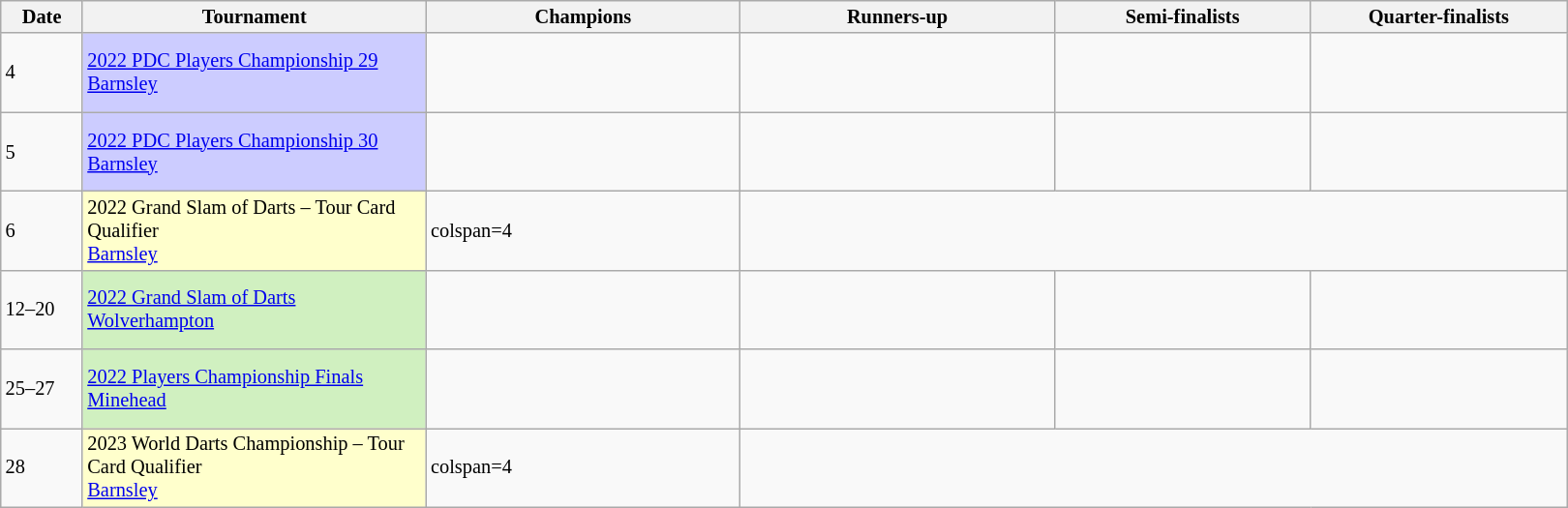<table class=wikitable style=font-size:85%>
<tr>
<th width=50>Date</th>
<th width=230>Tournament</th>
<th width=210>Champions</th>
<th width=210>Runners-up</th>
<th width=170>Semi-finalists</th>
<th width=170>Quarter-finalists</th>
</tr>
<tr>
<td>4</td>
<td bgcolor="#ccccff"><a href='#'>2022 PDC Players Championship 29</a> <br>  <a href='#'>Barnsley</a></td>
<td></td>
<td></td>
<td> <br> </td>
<td> <br>  <br>  <br> </td>
</tr>
<tr>
<td>5</td>
<td bgcolor="#ccccff"><a href='#'>2022 PDC Players Championship 30</a> <br>  <a href='#'>Barnsley</a></td>
<td></td>
<td></td>
<td> <br> </td>
<td> <br>  <br>  <br> </td>
</tr>
<tr>
<td>6</td>
<td bgcolor="ffffcc">2022 Grand Slam of Darts – Tour Card Qualifier <br> <a href='#'>Barnsley</a></td>
<td>colspan=4 </td>
</tr>
<tr>
<td>12–20</td>
<td bgcolor="#d0f0c0"><a href='#'>2022 Grand Slam of Darts</a> <br>  <a href='#'>Wolverhampton</a></td>
<td></td>
<td></td>
<td> <br> </td>
<td> <br>  <br>  <br> </td>
</tr>
<tr>
<td>25–27</td>
<td bgcolor="#d0f0c0"><a href='#'>2022 Players Championship Finals</a> <br>  <a href='#'>Minehead</a></td>
<td></td>
<td></td>
<td> <br> </td>
<td> <br>  <br>  <br> </td>
</tr>
<tr>
<td>28</td>
<td bgcolor="ffffcc">2023 World Darts Championship – Tour Card Qualifier <br> <a href='#'>Barnsley</a></td>
<td>colspan=4 </td>
</tr>
</table>
